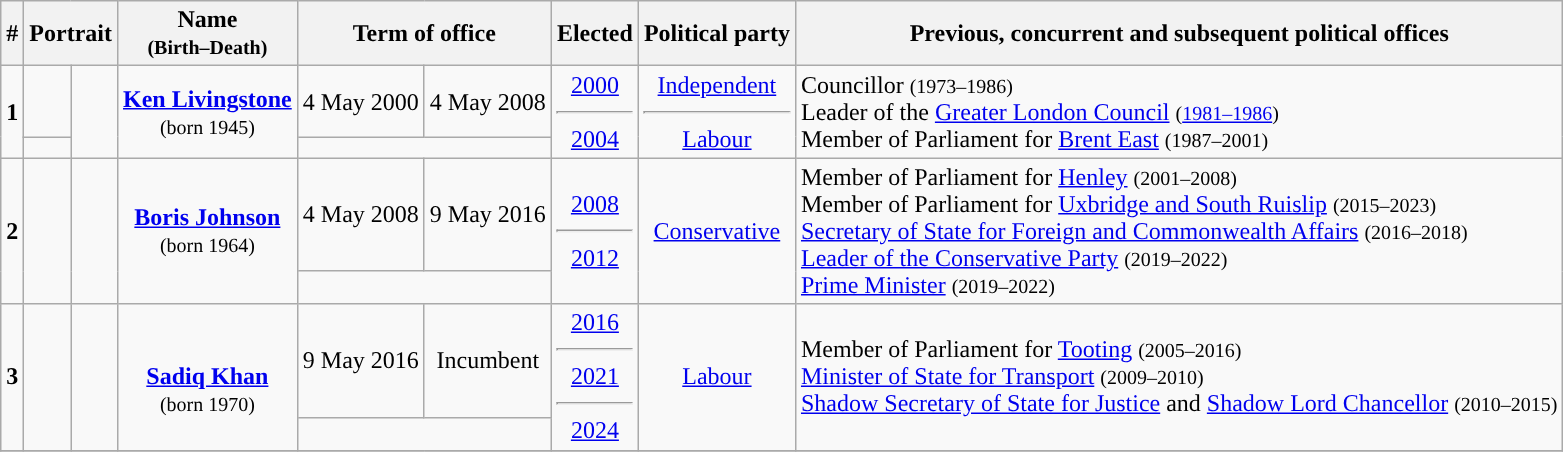<table class="wikitable">
<tr>
<th>#</th>
<th colspan="2">Portrait</th>
<th>Name<br><small>(Birth–Death)</small></th>
<th colspan=2>Term of office</th>
<th>Elected</th>
<th>Political party</th>
<th>Previous, concurrent and subsequent political offices</th>
</tr>
<tr>
<td rowspan="2"><strong>1</strong></td>
<td style="background-color: "></td>
<td rowspan="2"></td>
<td rowspan="2" style="text-align:center;"><strong><a href='#'>Ken Livingstone</a></strong><br><small>(born 1945)</small></td>
<td style="text-align:center;" nowrap>4 May 2000</td>
<td style="text-align:center;" nowrap>4 May 2008</td>
<td rowspan="2" style="text-align:center;"><a href='#'>2000</a><hr><a href='#'>2004</a></td>
<td rowspan="2" style="text-align:center;"><a href='#'>Independent</a><hr><a href='#'>Labour</a></td>
<td rowspan="2">Councillor <small>(1973–1986)</small><br>Leader of the <a href='#'>Greater London Council</a> <small>(<a href='#'>1981–1986</a>)</small><br>Member of Parliament for <a href='#'>Brent East</a> <small>(1987–2001)</small></td>
</tr>
<tr>
<td style="background-color: "></td>
<td colspan="2" style="text-align:center;"></td>
</tr>
<tr>
<td rowspan="2"><strong>2</strong></td>
<td rowspan="2" style="background-color: "></td>
<td rowspan="2"></td>
<td rowspan="2" style="text-align:center;"><strong><a href='#'>Boris Johnson</a></strong><br><small>(born 1964)</small></td>
<td style="text-align:center;" nowrap>4 May 2008</td>
<td style="text-align:center;" nowrap>9 May 2016</td>
<td rowspan="2" style="text-align:center;" nowrap><a href='#'>2008</a><hr><a href='#'>2012</a></td>
<td style="text-align:center;" rowspan="2"><a href='#'>Conservative</a></td>
<td rowspan="2">Member of Parliament for <a href='#'>Henley</a> <small>(2001–2008)</small><br>Member of Parliament for <a href='#'>Uxbridge and South Ruislip</a> <small>(2015–2023)</small><br><a href='#'>Secretary of State for Foreign and Commonwealth Affairs</a> <small>(2016–2018)</small><br><a href='#'>Leader of the Conservative Party</a> <small>(2019–2022)</small><br><a href='#'>Prime Minister</a> <small>(2019–2022)</small></td>
</tr>
<tr>
<td colspan="2" style="text-align:center;"></td>
</tr>
<tr>
<td rowspan="2"><strong>3</strong></td>
<td rowspan="2" style="background-color: "></td>
<td rowspan="2"></td>
<td rowspan="2" style="text-align:center;"><br><strong><a href='#'>Sadiq Khan</a></strong><br><small>(born 1970)</small></td>
<td style="text-align:center;" nowrap>9 May 2016</td>
<td style="text-align:center;">Incumbent</td>
<td rowspan="2" style="text-align:center;"><a href='#'>2016</a><hr><a href='#'>2021</a><hr><a href='#'>2024</a></td>
<td rowspan="2" style="text-align:center;"><a href='#'>Labour</a></td>
<td rowspan="2">Member of Parliament for <a href='#'>Tooting</a> <small>(2005–2016)</small><br><a href='#'>Minister of State for Transport</a> <small>(2009–2010)</small><br><a href='#'>Shadow Secretary of State for Justice</a> and <a href='#'>Shadow Lord Chancellor</a> <small>(2010–2015)</small></td>
</tr>
<tr>
<td colspan="2" style="text-align:center;"></td>
</tr>
<tr>
</tr>
</table>
